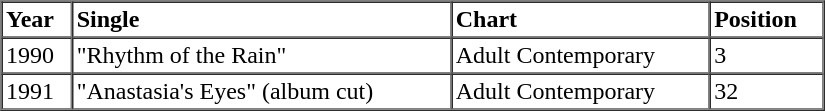<table border=1 cellspacing=0 cellpadding=2 width="550px">
<tr>
<th align="left">Year</th>
<th align="left">Single</th>
<th align="left">Chart</th>
<th align="left">Position</th>
</tr>
<tr>
<td align="left">1990</td>
<td align="left">"Rhythm of the Rain"</td>
<td align="left">Adult Contemporary</td>
<td align="left">3</td>
</tr>
<tr>
<td align="left">1991</td>
<td align="left">"Anastasia's Eyes" (album cut)</td>
<td align="left">Adult Contemporary</td>
<td align="left">32</td>
</tr>
<tr>
</tr>
</table>
